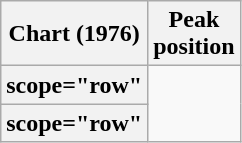<table class="wikitable plainrowheaders sortable">
<tr>
<th scope="col">Chart (1976)</th>
<th scope="col">Peak<br>position</th>
</tr>
<tr>
<th>scope="row" </th>
</tr>
<tr>
<th>scope="row" </th>
</tr>
</table>
